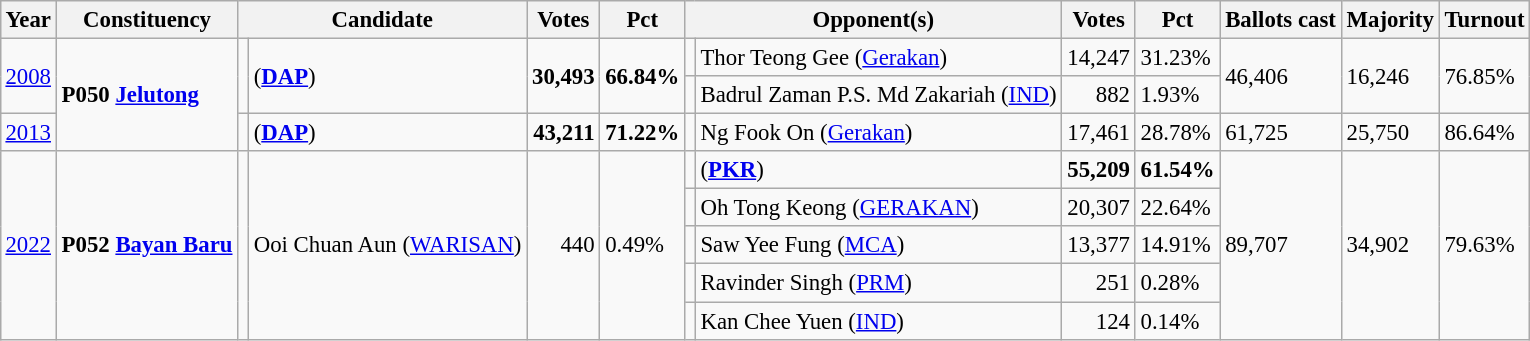<table class="wikitable" style="margin:0.5em ; font-size:95%">
<tr>
<th>Year</th>
<th>Constituency</th>
<th colspan=2>Candidate</th>
<th>Votes</th>
<th>Pct</th>
<th colspan=2>Opponent(s)</th>
<th>Votes</th>
<th>Pct</th>
<th>Ballots cast</th>
<th>Majority</th>
<th>Turnout</th>
</tr>
<tr>
<td rowspan=2><a href='#'>2008</a></td>
<td rowspan=3><strong>P050 <a href='#'>Jelutong</a></strong></td>
<td rowspan=2 ></td>
<td rowspan=2> (<a href='#'><strong>DAP</strong></a>)</td>
<td rowspan=2 align="right"><strong>30,493</strong></td>
<td rowspan=2><strong>66.84%</strong></td>
<td></td>
<td>Thor Teong Gee (<a href='#'>Gerakan</a>)</td>
<td align="right">14,247</td>
<td>31.23%</td>
<td rowspan=2>46,406</td>
<td rowspan=2>16,246</td>
<td rowspan=2>76.85%</td>
</tr>
<tr>
<td></td>
<td>Badrul Zaman P.S. Md Zakariah (<a href='#'>IND</a>)</td>
<td align="right">882</td>
<td>1.93%</td>
</tr>
<tr>
<td><a href='#'>2013</a></td>
<td></td>
<td> (<a href='#'><strong>DAP</strong></a>)</td>
<td align="right"><strong>43,211</strong></td>
<td><strong>71.22%</strong></td>
<td></td>
<td>Ng Fook On (<a href='#'>Gerakan</a>)</td>
<td align="right">17,461</td>
<td>28.78%</td>
<td>61,725</td>
<td>25,750</td>
<td>86.64%</td>
</tr>
<tr>
<td rowspan="5"><a href='#'>2022</a></td>
<td rowspan="5"><strong>P052 <a href='#'>Bayan Baru</a></strong></td>
<td rowspan="5" ></td>
<td rowspan="5">Ooi Chuan Aun (<a href='#'>WARISAN</a>)</td>
<td rowspan="5" align="right">440</td>
<td rowspan="5">0.49%</td>
<td></td>
<td> (<a href='#'><strong>PKR</strong></a>)</td>
<td align="right"><strong>55,209</strong></td>
<td><strong>61.54%</strong></td>
<td rowspan=5>89,707</td>
<td rowspan=5>34,902</td>
<td rowspan=5>79.63%</td>
</tr>
<tr>
<td bgcolor=></td>
<td>Oh Tong Keong (<a href='#'>GERAKAN</a>)</td>
<td align="right">20,307</td>
<td>22.64%</td>
</tr>
<tr>
<td></td>
<td>Saw Yee Fung (<a href='#'>MCA</a>)</td>
<td align="right">13,377</td>
<td>14.91%</td>
</tr>
<tr>
<td></td>
<td>Ravinder Singh (<a href='#'>PRM</a>)</td>
<td align="right">251</td>
<td>0.28%</td>
</tr>
<tr>
<td></td>
<td>Kan Chee Yuen (<a href='#'>IND</a>)</td>
<td align="right">124</td>
<td>0.14%</td>
</tr>
</table>
